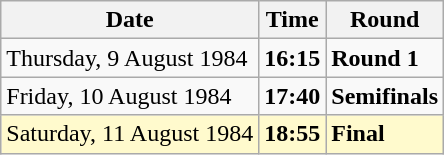<table class="wikitable">
<tr>
<th>Date</th>
<th>Time</th>
<th>Round</th>
</tr>
<tr>
<td>Thursday, 9 August 1984</td>
<td><strong>16:15</strong></td>
<td><strong>Round 1</strong></td>
</tr>
<tr>
<td>Friday, 10 August 1984</td>
<td><strong>17:40</strong></td>
<td><strong>Semifinals</strong></td>
</tr>
<tr style=background:lemonchiffon>
<td>Saturday, 11 August 1984</td>
<td><strong>18:55</strong></td>
<td><strong>Final</strong></td>
</tr>
</table>
